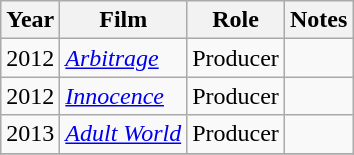<table class="wikitable sortable">
<tr>
<th>Year</th>
<th>Film</th>
<th>Role</th>
<th>Notes</th>
</tr>
<tr>
<td>2012</td>
<td><em><a href='#'>Arbitrage</a></em></td>
<td>Producer</td>
<td></td>
</tr>
<tr>
<td>2012</td>
<td><em><a href='#'>Innocence</a></em></td>
<td>Producer</td>
<td></td>
</tr>
<tr>
<td>2013</td>
<td><em><a href='#'>Adult World</a></em></td>
<td>Producer</td>
<td></td>
</tr>
<tr>
</tr>
</table>
